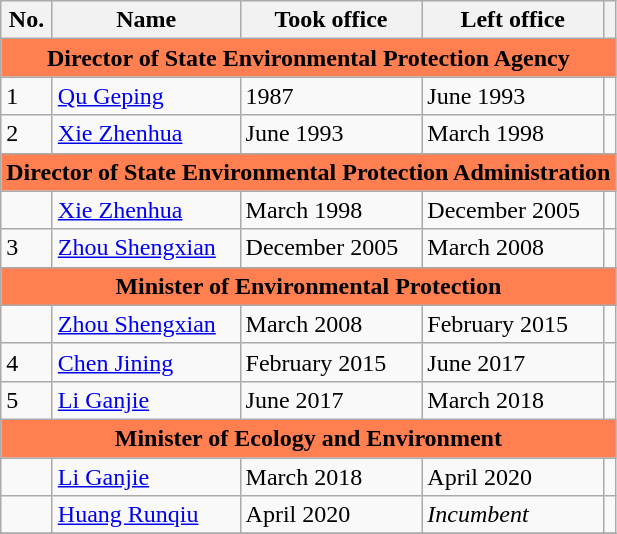<table class="wikitable">
<tr>
<th>No.</th>
<th>Name</th>
<th>Took office</th>
<th>Left office</th>
<th></th>
</tr>
<tr>
<td colspan="5" style="text-align:center; background:coral;"><strong>Director of State Environmental Protection Agency</strong></td>
</tr>
<tr>
<td>1</td>
<td><a href='#'>Qu Geping</a></td>
<td>1987</td>
<td>June 1993</td>
<td></td>
</tr>
<tr>
<td>2</td>
<td><a href='#'>Xie Zhenhua</a></td>
<td>June 1993</td>
<td>March 1998</td>
<td></td>
</tr>
<tr>
<td colspan="5" style="text-align:center; background:coral;"><strong>Director of State Environmental Protection Administration</strong></td>
</tr>
<tr>
<td></td>
<td><a href='#'>Xie Zhenhua</a></td>
<td>March 1998</td>
<td>December 2005</td>
<td></td>
</tr>
<tr>
<td>3</td>
<td><a href='#'>Zhou Shengxian</a></td>
<td>December 2005</td>
<td>March 2008</td>
<td></td>
</tr>
<tr>
<td colspan="5" style="text-align:center; background:coral;"><strong>Minister of Environmental Protection</strong></td>
</tr>
<tr>
<td></td>
<td><a href='#'>Zhou Shengxian</a></td>
<td>March 2008</td>
<td>February 2015</td>
<td></td>
</tr>
<tr>
<td>4</td>
<td><a href='#'>Chen Jining</a></td>
<td>February 2015</td>
<td>June 2017</td>
<td></td>
</tr>
<tr>
<td>5</td>
<td><a href='#'>Li Ganjie</a></td>
<td>June 2017</td>
<td>March 2018</td>
<td></td>
</tr>
<tr>
<td colspan="5" style="text-align:center; background:coral;"><strong>Minister of Ecology and Environment</strong></td>
</tr>
<tr>
<td></td>
<td><a href='#'>Li Ganjie</a></td>
<td>March 2018</td>
<td>April 2020</td>
<td></td>
</tr>
<tr>
<td></td>
<td><a href='#'>Huang Runqiu</a></td>
<td>April 2020</td>
<td><em>Incumbent</em></td>
<td></td>
</tr>
<tr>
</tr>
</table>
